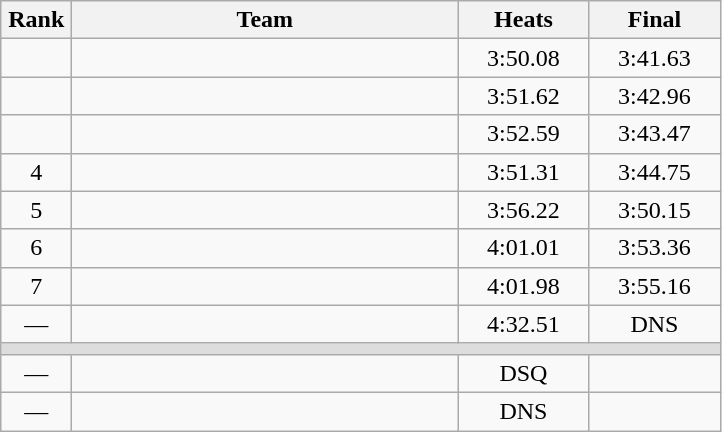<table class=wikitable style="text-align:center">
<tr>
<th width=40>Rank</th>
<th width=250>Team</th>
<th width=80>Heats</th>
<th width=80>Final</th>
</tr>
<tr>
<td></td>
<td align=left></td>
<td>3:50.08</td>
<td>3:41.63</td>
</tr>
<tr>
<td></td>
<td align=left></td>
<td>3:51.62</td>
<td>3:42.96</td>
</tr>
<tr>
<td></td>
<td align=left></td>
<td>3:52.59</td>
<td>3:43.47</td>
</tr>
<tr>
<td>4</td>
<td align=left></td>
<td>3:51.31</td>
<td>3:44.75</td>
</tr>
<tr>
<td>5</td>
<td align=left></td>
<td>3:56.22</td>
<td>3:50.15</td>
</tr>
<tr>
<td>6</td>
<td align=left></td>
<td>4:01.01</td>
<td>3:53.36</td>
</tr>
<tr>
<td>7</td>
<td align=left></td>
<td>4:01.98</td>
<td>3:55.16</td>
</tr>
<tr>
<td>—</td>
<td align=left></td>
<td>4:32.51</td>
<td>DNS</td>
</tr>
<tr bgcolor=#DDDDDD>
<td colspan=4></td>
</tr>
<tr>
<td>—</td>
<td align=left></td>
<td>DSQ</td>
<td></td>
</tr>
<tr>
<td>—</td>
<td align=left></td>
<td>DNS</td>
<td></td>
</tr>
</table>
